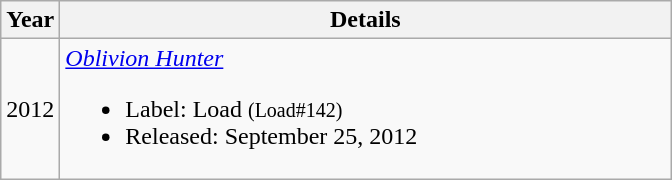<table class="wikitable">
<tr>
<th>Year</th>
<th width="400">Details</th>
</tr>
<tr>
<td>2012</td>
<td><em><a href='#'>Oblivion Hunter</a></em><br><ul><li>Label: Load <small>(Load#142)</small></li><li>Released: September 25, 2012</li></ul></td>
</tr>
</table>
